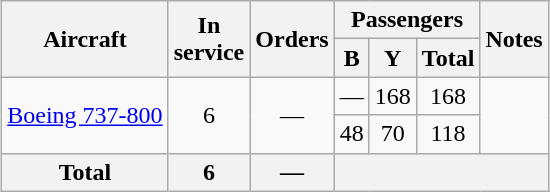<table class="wikitable" style="margin:0.5em auto; text-align:center">
<tr>
<th rowspan=2>Aircraft</th>
<th rowspan=2>In <br> service</th>
<th rowspan=2>Orders</th>
<th colspan=3>Passengers</th>
<th rowspan=2>Notes</th>
</tr>
<tr>
<th><abbr>B</abbr></th>
<th><abbr>Y</abbr></th>
<th>Total</th>
</tr>
<tr>
<td rowspan=2><a href='#'>Boeing 737-800</a></td>
<td rowspan=2>6</td>
<td rowspan=2>—</td>
<td>—</td>
<td>168</td>
<td>168</td>
<td rowspan=2></td>
</tr>
<tr>
<td>48</td>
<td>70</td>
<td>118</td>
</tr>
<tr>
<th>Total</th>
<th>6</th>
<th>—</th>
<th colspan=4></th>
</tr>
</table>
